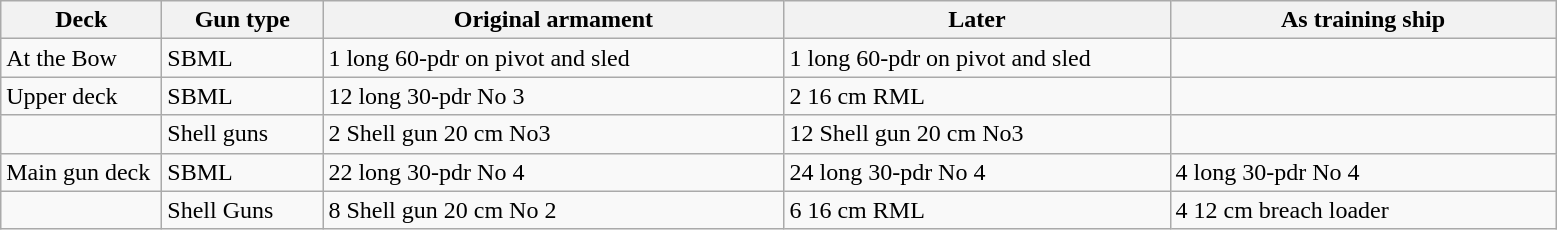<table class="wikitable">
<tr>
<th width="100">Deck</th>
<th width="100">Gun type</th>
<th width="300">Original armament</th>
<th width="250">Later</th>
<th width="250">As training ship</th>
</tr>
<tr>
<td>At the Bow</td>
<td>SBML</td>
<td>1 long 60-pdr on pivot and sled</td>
<td>1 long 60-pdr on pivot and sled</td>
<td></td>
</tr>
<tr>
<td>Upper deck</td>
<td>SBML</td>
<td>12 long 30-pdr No 3</td>
<td>2 16 cm RML</td>
<td></td>
</tr>
<tr>
<td></td>
<td>Shell guns</td>
<td>2 Shell gun 20 cm No3</td>
<td>12 Shell gun 20 cm No3</td>
<td></td>
</tr>
<tr>
<td>Main gun deck</td>
<td>SBML</td>
<td>22 long 30-pdr No 4</td>
<td>24 long 30-pdr No 4</td>
<td>4 long 30-pdr No 4</td>
</tr>
<tr>
<td></td>
<td>Shell Guns</td>
<td>8 Shell gun 20 cm No 2</td>
<td>6 16 cm RML</td>
<td>4 12 cm breach loader</td>
</tr>
</table>
